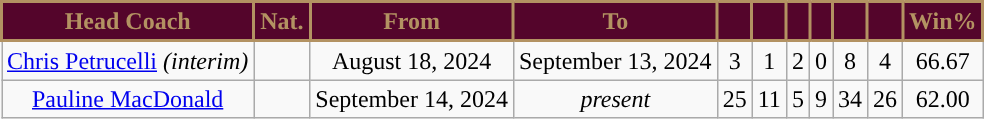<table class="wikitable" style="text-align: center;">
<tr>
<th style="background:#54052B; color:#B39262; border:2px solid #B39262;" scope="col">Head Coach</th>
<th style="background:#54052B; color:#B39262; border:2px solid #B39262;" scope="col">Nat.</th>
<th style="background:#54052B; color:#B39262; border:2px solid #B39262;" scope="col">From</th>
<th style="background:#54052B; color:#B39262; border:2px solid #B39262;" scope="col">To</th>
<th style="background:#54052B; color:#B39262; border:2px solid #B39262;" scope="col"></th>
<th style="background:#54052B; color:#B39262; border:2px solid #B39262;" scope="col"></th>
<th style="background:#54052B; color:#B39262; border:2px solid #B39262;" scope="col"></th>
<th style="background:#54052B; color:#B39262; border:2px solid #B39262;" scope="col"></th>
<th style="background:#54052B; color:#B39262; border:2px solid #B39262;" scope="col"></th>
<th style="background:#54052B; color:#B39262; border:2px solid #B39262;" scope="col"></th>
<th style="background:#54052B; color:#B39262; border:2px solid #B39262;" scope="col">Win%</th>
</tr>
<tr>
<td {{sortname><a href='#'>Chris Petrucelli</a> <em>(interim)</em></td>
<td></td>
<td style="text-align:center;">August 18, 2024</td>
<td style="text-align:center;">September 13, 2024</td>
<td>3</td>
<td>1</td>
<td>2</td>
<td>0</td>
<td>8</td>
<td>4</td>
<td>66.67</td>
</tr>
<tr>
<td {{sortname><a href='#'>Pauline MacDonald</a></td>
<td></td>
<td style="text-align:center;">September 14, 2024</td>
<td style="text-align:center;"><em>present</em></td>
<td>25</td>
<td>11</td>
<td>5</td>
<td>9</td>
<td>34</td>
<td>26</td>
<td>62.00</td>
</tr>
</table>
